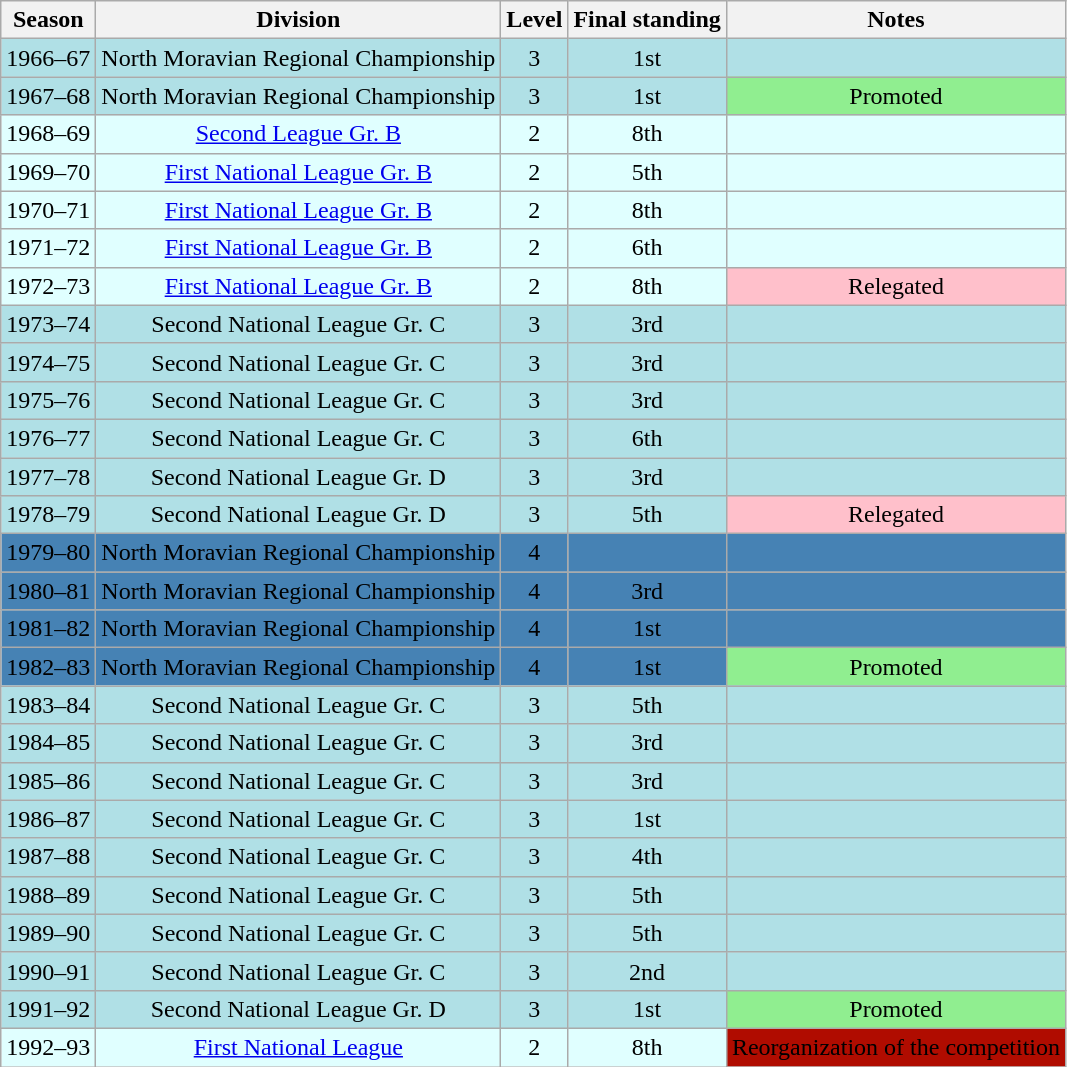<table class="wikitable" style=text-align:center>
<tr>
<th>Season</th>
<th>Division</th>
<th>Level</th>
<th>Final standing</th>
<th>Notes</th>
</tr>
<tr  align=center bgcolor=PowderBlue>
<td>1966–67</td>
<td>North Moravian Regional Championship</td>
<td>3</td>
<td>1st</td>
<td></td>
</tr>
<tr  align=center bgcolor=PowderBlue>
<td>1967–68</td>
<td>North Moravian Regional Championship</td>
<td>3</td>
<td>1st</td>
<td align=center bgcolor=lightgreen>Promoted</td>
</tr>
<tr  align=center bgcolor=LightCyan>
<td>1968–69</td>
<td><a href='#'>Second League Gr. B</a></td>
<td>2</td>
<td>8th</td>
<td></td>
</tr>
<tr  align=center bgcolor=LightCyan>
<td>1969–70</td>
<td><a href='#'>First National League Gr. B</a></td>
<td>2</td>
<td>5th</td>
<td></td>
</tr>
<tr  align=center bgcolor=LightCyan>
<td>1970–71</td>
<td><a href='#'>First National League Gr. B</a></td>
<td>2</td>
<td>8th</td>
<td></td>
</tr>
<tr  align=center bgcolor=LightCyan>
<td>1971–72</td>
<td><a href='#'>First National League Gr. B</a></td>
<td>2</td>
<td>6th</td>
<td></td>
</tr>
<tr  align=center bgcolor=LightCyan>
<td>1972–73</td>
<td><a href='#'>First National League Gr. B</a></td>
<td>2</td>
<td>8th</td>
<td align=center bgcolor=pink>Relegated</td>
</tr>
<tr  align=center bgcolor=PowderBlue>
<td>1973–74</td>
<td>Second National League Gr. C</td>
<td>3</td>
<td>3rd</td>
<td></td>
</tr>
<tr  align=center bgcolor=PowderBlue>
<td>1974–75</td>
<td>Second National League Gr. C</td>
<td>3</td>
<td>3rd</td>
<td></td>
</tr>
<tr  align=center bgcolor=PowderBlue>
<td>1975–76</td>
<td>Second National League Gr. C</td>
<td>3</td>
<td>3rd</td>
<td></td>
</tr>
<tr  align=center bgcolor=PowderBlue>
<td>1976–77</td>
<td>Second National League Gr. C</td>
<td>3</td>
<td>6th</td>
<td></td>
</tr>
<tr  align=center bgcolor=PowderBlue>
<td>1977–78</td>
<td>Second National League Gr. D</td>
<td>3</td>
<td>3rd</td>
<td></td>
</tr>
<tr  align=center bgcolor=PowderBlue>
<td>1978–79</td>
<td>Second National League Gr. D</td>
<td>3</td>
<td>5th</td>
<td align=center bgcolor=pink>Relegated</td>
</tr>
<tr  align=center bgcolor=SteelBlue>
<td>1979–80</td>
<td>North Moravian Regional Championship</td>
<td>4</td>
<td></td>
<td></td>
</tr>
<tr  align=center bgcolor=SteelBlue>
<td>1980–81</td>
<td>North Moravian Regional Championship</td>
<td>4</td>
<td>3rd</td>
<td></td>
</tr>
<tr  align=center bgcolor=SteelBlue>
<td>1981–82</td>
<td>North Moravian Regional Championship</td>
<td>4</td>
<td>1st</td>
<td></td>
</tr>
<tr  align=center bgcolor=SteelBlue>
<td>1982–83</td>
<td>North Moravian Regional Championship</td>
<td>4</td>
<td>1st</td>
<td align=center bgcolor=lightgreen>Promoted</td>
</tr>
<tr  align=center bgcolor=PowderBlue>
<td>1983–84</td>
<td>Second National League Gr. C</td>
<td>3</td>
<td>5th</td>
<td></td>
</tr>
<tr  align=center bgcolor=PowderBlue>
<td>1984–85</td>
<td>Second National League Gr. C</td>
<td>3</td>
<td>3rd</td>
<td></td>
</tr>
<tr  align=center bgcolor=PowderBlue>
<td>1985–86</td>
<td>Second National League Gr. C</td>
<td>3</td>
<td>3rd</td>
<td></td>
</tr>
<tr  align=center bgcolor=PowderBlue>
<td>1986–87</td>
<td>Second National League Gr. C</td>
<td>3</td>
<td>1st</td>
<td></td>
</tr>
<tr  align=center bgcolor=PowderBlue>
<td>1987–88</td>
<td>Second National League Gr. C</td>
<td>3</td>
<td>4th</td>
<td></td>
</tr>
<tr  align=center bgcolor=PowderBlue>
<td>1988–89</td>
<td>Second National League Gr. C</td>
<td>3</td>
<td>5th</td>
<td></td>
</tr>
<tr  align=center bgcolor=PowderBlue>
<td>1989–90</td>
<td>Second National League Gr. C</td>
<td>3</td>
<td>5th</td>
<td></td>
</tr>
<tr  align=center bgcolor=PowderBlue>
<td>1990–91</td>
<td>Second National League Gr. C</td>
<td>3</td>
<td>2nd</td>
<td></td>
</tr>
<tr  align=center bgcolor=PowderBlue>
<td>1991–92</td>
<td>Second National League Gr. D</td>
<td>3</td>
<td>1st</td>
<td align=center bgcolor=lightgreen>Promoted</td>
</tr>
<tr  align=center bgcolor=LightCyan>
<td>1992–93</td>
<td><a href='#'>First National League</a></td>
<td>2</td>
<td>8th</td>
<td align=center bgcolor=brick>Reorganization of the competition</td>
</tr>
</table>
